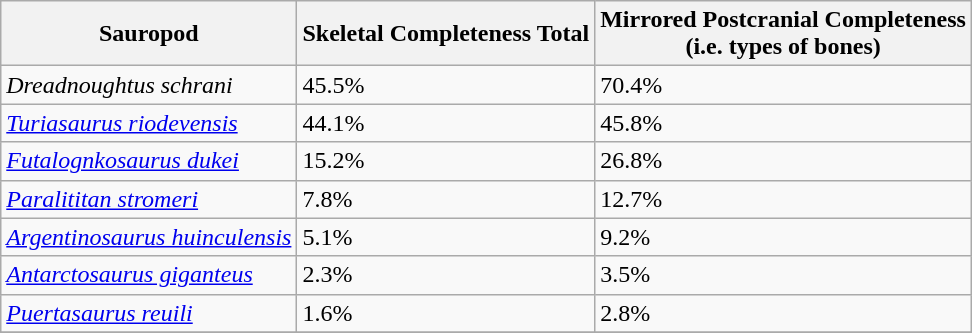<table class="wikitable">
<tr>
<th>Sauropod</th>
<th>Skeletal Completeness Total</th>
<th>Mirrored Postcranial Completeness<br>(i.e. types of bones)</th>
</tr>
<tr>
<td><em>Dreadnoughtus schrani</em></td>
<td>45.5%</td>
<td>70.4%</td>
</tr>
<tr>
<td><em><a href='#'>Turiasaurus riodevensis</a></em></td>
<td>44.1%</td>
<td>45.8%</td>
</tr>
<tr>
<td><em><a href='#'>Futalognkosaurus dukei</a></em></td>
<td>15.2%</td>
<td>26.8%</td>
</tr>
<tr>
<td><em><a href='#'>Paralititan stromeri</a></em></td>
<td>7.8%</td>
<td>12.7%</td>
</tr>
<tr>
<td><em><a href='#'>Argentinosaurus huinculensis</a></em></td>
<td>5.1%</td>
<td>9.2%</td>
</tr>
<tr>
<td><em><a href='#'>Antarctosaurus giganteus</a></em></td>
<td>2.3%</td>
<td>3.5%</td>
</tr>
<tr>
<td><em><a href='#'>Puertasaurus reuili</a></em></td>
<td>1.6%</td>
<td>2.8%</td>
</tr>
<tr>
</tr>
</table>
